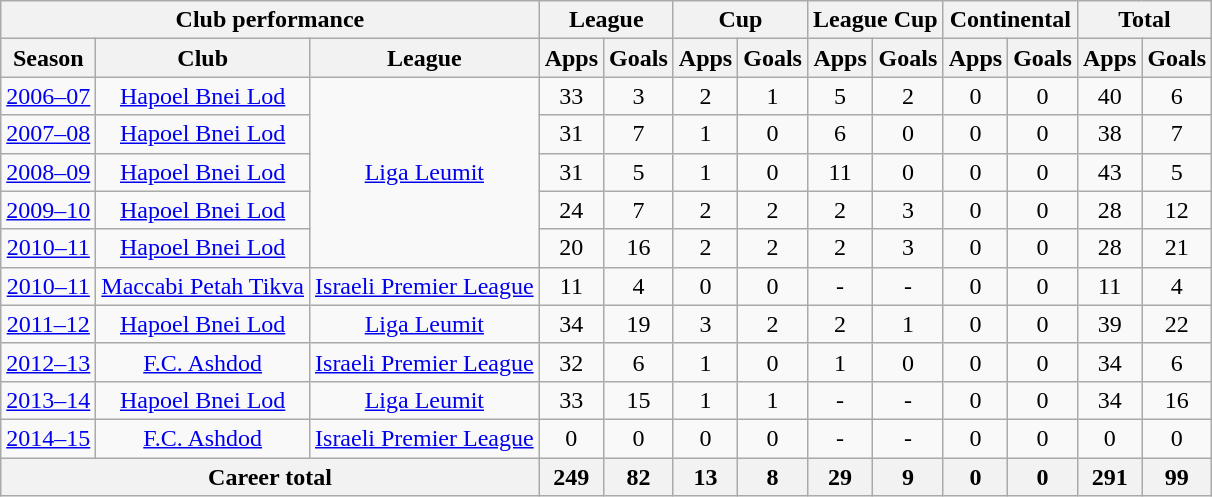<table class="wikitable" style="text-align:center">
<tr>
<th colspan=3>Club performance</th>
<th colspan=2>League</th>
<th colspan=2>Cup</th>
<th colspan=2>League Cup</th>
<th colspan=2>Continental</th>
<th colspan=2>Total</th>
</tr>
<tr>
<th>Season</th>
<th>Club</th>
<th>League</th>
<th>Apps</th>
<th>Goals</th>
<th>Apps</th>
<th>Goals</th>
<th>Apps</th>
<th>Goals</th>
<th>Apps</th>
<th>Goals</th>
<th>Apps</th>
<th>Goals</th>
</tr>
<tr>
<td><a href='#'>2006–07</a></td>
<td><a href='#'>Hapoel Bnei Lod</a></td>
<td rowspan="5"><a href='#'>Liga Leumit</a></td>
<td>33</td>
<td>3</td>
<td>2</td>
<td>1</td>
<td>5</td>
<td>2</td>
<td>0</td>
<td>0</td>
<td>40</td>
<td>6</td>
</tr>
<tr>
<td><a href='#'>2007–08</a></td>
<td><a href='#'>Hapoel Bnei Lod</a></td>
<td>31</td>
<td>7</td>
<td>1</td>
<td>0</td>
<td>6</td>
<td>0</td>
<td>0</td>
<td>0</td>
<td>38</td>
<td>7</td>
</tr>
<tr>
<td><a href='#'>2008–09</a></td>
<td><a href='#'>Hapoel Bnei Lod</a></td>
<td>31</td>
<td>5</td>
<td>1</td>
<td>0</td>
<td>11</td>
<td>0</td>
<td>0</td>
<td>0</td>
<td>43</td>
<td>5</td>
</tr>
<tr>
<td><a href='#'>2009–10</a></td>
<td><a href='#'>Hapoel Bnei Lod</a></td>
<td>24</td>
<td>7</td>
<td>2</td>
<td>2</td>
<td>2</td>
<td>3</td>
<td>0</td>
<td>0</td>
<td>28</td>
<td>12</td>
</tr>
<tr>
<td><a href='#'>2010–11</a></td>
<td><a href='#'>Hapoel Bnei Lod</a></td>
<td>20</td>
<td>16</td>
<td>2</td>
<td>2</td>
<td>2</td>
<td>3</td>
<td>0</td>
<td>0</td>
<td>28</td>
<td>21</td>
</tr>
<tr>
<td><a href='#'>2010–11</a></td>
<td><a href='#'>Maccabi Petah Tikva</a></td>
<td><a href='#'>Israeli Premier League</a></td>
<td>11</td>
<td>4</td>
<td>0</td>
<td>0</td>
<td>-</td>
<td>-</td>
<td>0</td>
<td>0</td>
<td>11</td>
<td>4</td>
</tr>
<tr>
<td><a href='#'>2011–12</a></td>
<td><a href='#'>Hapoel Bnei Lod</a></td>
<td><a href='#'>Liga Leumit</a></td>
<td>34</td>
<td>19</td>
<td>3</td>
<td>2</td>
<td>2</td>
<td>1</td>
<td>0</td>
<td>0</td>
<td>39</td>
<td>22</td>
</tr>
<tr>
<td><a href='#'>2012–13</a></td>
<td><a href='#'>F.C. Ashdod</a></td>
<td><a href='#'>Israeli Premier League</a></td>
<td>32</td>
<td>6</td>
<td>1</td>
<td>0</td>
<td>1</td>
<td>0</td>
<td>0</td>
<td>0</td>
<td>34</td>
<td>6</td>
</tr>
<tr>
<td><a href='#'>2013–14</a></td>
<td><a href='#'>Hapoel Bnei Lod</a></td>
<td><a href='#'>Liga Leumit</a></td>
<td>33</td>
<td>15</td>
<td>1</td>
<td>1</td>
<td>-</td>
<td>-</td>
<td>0</td>
<td>0</td>
<td>34</td>
<td>16</td>
</tr>
<tr>
<td><a href='#'>2014–15</a></td>
<td><a href='#'>F.C. Ashdod</a></td>
<td><a href='#'>Israeli Premier League</a></td>
<td>0</td>
<td>0</td>
<td>0</td>
<td>0</td>
<td>-</td>
<td>-</td>
<td>0</td>
<td>0</td>
<td>0</td>
<td>0</td>
</tr>
<tr>
<th colspan=3>Career total</th>
<th>249</th>
<th>82</th>
<th>13</th>
<th>8</th>
<th>29</th>
<th>9</th>
<th>0</th>
<th>0</th>
<th>291</th>
<th>99</th>
</tr>
</table>
